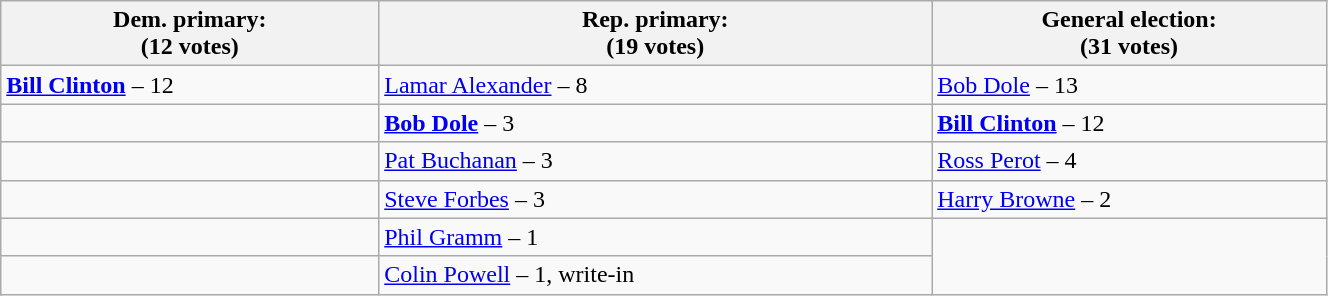<table class="wikitable" width="70%">
<tr>
<th><strong>Dem. primary:</strong><br>(12 votes)</th>
<th><strong>Rep. primary:</strong><br>(19 votes)</th>
<th><strong>General election:</strong><br>(31 votes)</th>
</tr>
<tr>
<td><strong><a href='#'>Bill Clinton</a></strong> – 12</td>
<td><a href='#'>Lamar Alexander</a> – 8</td>
<td><a href='#'>Bob Dole</a> – 13</td>
</tr>
<tr>
<td></td>
<td><strong><a href='#'>Bob Dole</a></strong> – 3</td>
<td><strong><a href='#'>Bill Clinton</a></strong> – 12</td>
</tr>
<tr>
<td></td>
<td><a href='#'>Pat Buchanan</a> – 3</td>
<td><a href='#'>Ross Perot</a> – 4</td>
</tr>
<tr>
<td></td>
<td><a href='#'>Steve Forbes</a> – 3</td>
<td><a href='#'>Harry Browne</a> – 2</td>
</tr>
<tr>
<td></td>
<td><a href='#'>Phil Gramm</a> – 1</td>
</tr>
<tr>
<td></td>
<td><a href='#'>Colin Powell</a> – 1, write-in</td>
</tr>
</table>
